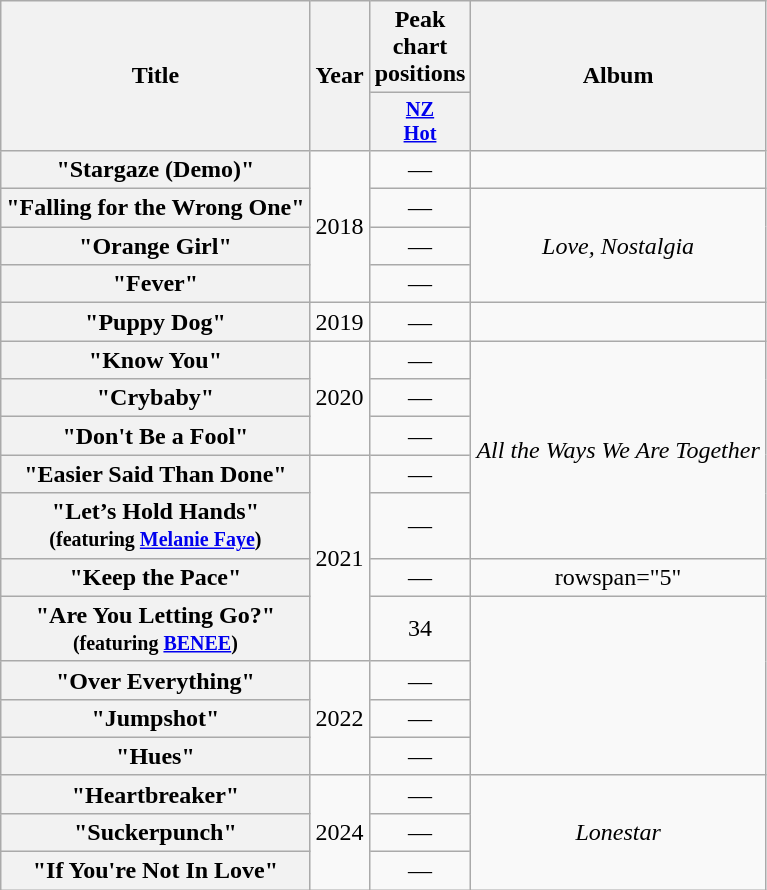<table class="wikitable plainrowheaders" style="text-align:center;">
<tr>
<th scope="col" rowspan="2">Title</th>
<th scope="col" rowspan="2">Year</th>
<th scope="col" colspan="1">Peak chart positions</th>
<th scope="col" rowspan="2">Album</th>
</tr>
<tr>
<th scope="col" style="width:2.75em;font-size:85%;"><a href='#'>NZ<br>Hot</a></th>
</tr>
<tr>
<th scope="row">"Stargaze (Demo)"</th>
<td rowspan="4">2018</td>
<td>—</td>
<td></td>
</tr>
<tr>
<th scope="row">"Falling for the Wrong One"</th>
<td>—</td>
<td rowspan="3"><em>Love, Nostalgia</em></td>
</tr>
<tr>
<th scope="row">"Orange Girl"</th>
<td>—</td>
</tr>
<tr>
<th scope="row">"Fever"</th>
<td>—</td>
</tr>
<tr>
<th scope="row">"Puppy Dog"</th>
<td>2019</td>
<td>—</td>
<td></td>
</tr>
<tr>
<th scope="row">"Know You"</th>
<td rowspan="3">2020</td>
<td>—</td>
<td rowspan="5"><em>All the Ways We Are Together</em></td>
</tr>
<tr>
<th scope="row">"Crybaby"</th>
<td>—</td>
</tr>
<tr>
<th scope="row">"Don't Be a Fool"</th>
<td>—</td>
</tr>
<tr>
<th scope="row">"Easier Said Than Done"</th>
<td rowspan="4">2021</td>
<td>—</td>
</tr>
<tr>
<th scope="row">"Let’s Hold Hands"<br><small>(featuring <a href='#'>Melanie Faye</a>)</small></th>
<td>—</td>
</tr>
<tr>
<th scope="row">"Keep the Pace"</th>
<td>—</td>
<td>rowspan="5" </td>
</tr>
<tr>
<th scope="row">"Are You Letting Go?"<br><small>(featuring <a href='#'>BENEE</a>)</small></th>
<td>34<br></td>
</tr>
<tr>
<th scope="row">"Over Everything"</th>
<td rowspan="3">2022</td>
<td>—</td>
</tr>
<tr>
<th scope="row">"Jumpshot"</th>
<td>—</td>
</tr>
<tr>
<th scope="row">"Hues"</th>
<td>—</td>
</tr>
<tr>
<th scope="row">"Heartbreaker"</th>
<td rowspan="3">2024</td>
<td>—</td>
<td rowspan="3"><em>Lonestar</em></td>
</tr>
<tr>
<th scope="row">"Suckerpunch"</th>
<td>—</td>
</tr>
<tr>
<th scope="row">"If You're Not In Love"</th>
<td>—</td>
</tr>
</table>
